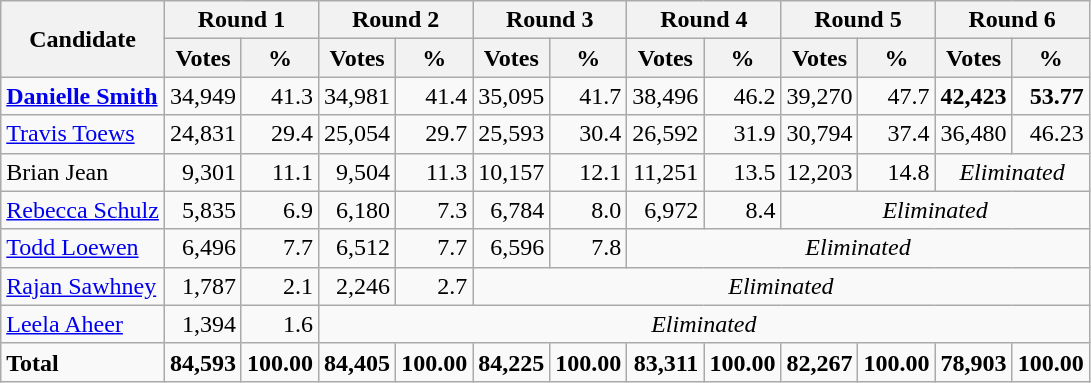<table class="wikitable">
<tr>
<th rowspan=2>Candidate</th>
<th colspan=2>Round 1</th>
<th colspan=2>Round 2</th>
<th colspan=2>Round 3</th>
<th colspan=2>Round 4</th>
<th colspan=2>Round 5</th>
<th colspan=2>Round 6</th>
</tr>
<tr>
<th>Votes</th>
<th>%</th>
<th>Votes</th>
<th>%</th>
<th>Votes</th>
<th>%</th>
<th>Votes</th>
<th>%</th>
<th>Votes</th>
<th>%</th>
<th>Votes</th>
<th>%</th>
</tr>
<tr>
<td><strong><a href='#'>Danielle Smith</a></strong></td>
<td style="text-align:right">34,949</td>
<td style="text-align:right">41.3</td>
<td style="text-align:right">34,981</td>
<td style="text-align:right">41.4</td>
<td style="text-align:right">35,095</td>
<td style="text-align:right">41.7</td>
<td style="text-align:right">38,496</td>
<td style="text-align:right">46.2</td>
<td style="text-align:right">39,270</td>
<td style="text-align:right">47.7</td>
<td style="text-align:right"><strong>42,423</strong></td>
<td style="text-align:right"><strong>53.77</strong></td>
</tr>
<tr>
<td><a href='#'>Travis Toews</a></td>
<td style="text-align:right">24,831</td>
<td style="text-align:right">29.4</td>
<td style="text-align:right">25,054</td>
<td style="text-align:right">29.7</td>
<td style="text-align:right">25,593</td>
<td style="text-align:right">30.4</td>
<td style="text-align:right">26,592</td>
<td style="text-align:right">31.9</td>
<td style="text-align:right">30,794</td>
<td style="text-align:right">37.4</td>
<td style="text-align:right">36,480</td>
<td style="text-align:right">46.23</td>
</tr>
<tr>
<td>Brian Jean</td>
<td style="text-align:right">9,301</td>
<td style="text-align:right">11.1</td>
<td style="text-align:right">9,504</td>
<td style="text-align:right">11.3</td>
<td style="text-align:right">10,157</td>
<td style="text-align:right">12.1</td>
<td style="text-align:right">11,251</td>
<td style="text-align:right">13.5</td>
<td style="text-align:right">12,203</td>
<td style="text-align:right">14.8</td>
<td colspan="2" style="text-align:center"><em>Eliminated</em></td>
</tr>
<tr>
<td><a href='#'>Rebecca Schulz</a></td>
<td style="text-align:right">5,835</td>
<td style="text-align:right">6.9</td>
<td style="text-align:right">6,180</td>
<td style="text-align:right">7.3</td>
<td style="text-align:right">6,784</td>
<td style="text-align:right">8.0</td>
<td style="text-align:right">6,972</td>
<td style="text-align:right">8.4</td>
<td colspan="4" style="text-align:center"><em>Eliminated</em></td>
</tr>
<tr>
<td><a href='#'>Todd Loewen</a></td>
<td style="text-align:right">6,496</td>
<td style="text-align:right">7.7</td>
<td style="text-align:right">6,512</td>
<td style="text-align:right">7.7</td>
<td style="text-align:right">6,596</td>
<td style="text-align:right">7.8</td>
<td colspan="6" style="text-align:center"><em>Eliminated</em></td>
</tr>
<tr>
<td><a href='#'>Rajan Sawhney</a></td>
<td style="text-align:right">1,787</td>
<td style="text-align:right">2.1</td>
<td style="text-align:right">2,246</td>
<td style="text-align:right">2.7</td>
<td colspan="8" style="text-align:center"><em>Eliminated</em></td>
</tr>
<tr>
<td><a href='#'>Leela Aheer</a></td>
<td style="text-align:right">1,394</td>
<td style="text-align:right">1.6</td>
<td colspan="10" style="text-align:center"><em>Eliminated</em></td>
</tr>
<tr>
<td><strong>Total</strong></td>
<td style="text-align:right"><strong>84,593</strong></td>
<td style="text-align:right"><strong>100.00</strong></td>
<td style="text-align:right"><strong>84,405</strong></td>
<td style="text-align:right"><strong>100.00</strong></td>
<td style="text-align:right"><strong>84,225</strong></td>
<td style="text-align:right"><strong>100.00</strong></td>
<td style="text-align:right"><strong>83,311</strong></td>
<td style="text-align:right"><strong>100.00</strong></td>
<td style="text-align:right"><strong>82,267</strong></td>
<td style="text-align:right"><strong>100.00</strong></td>
<td style="text-align:right"><strong>78,903</strong></td>
<td style="text-align:right"><strong>100.00</strong></td>
</tr>
</table>
